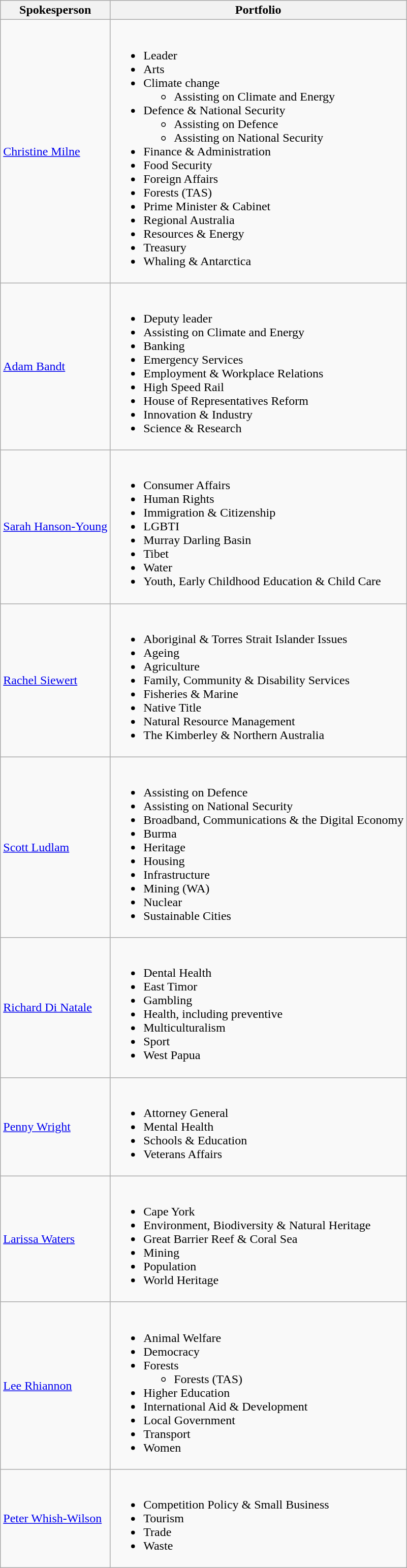<table class="wikitable">
<tr>
<th>Spokesperson</th>
<th>Portfolio</th>
</tr>
<tr>
<td><a href='#'>Christine Milne</a></td>
<td><br><ul><li>Leader</li><li>Arts</li><li>Climate change<ul><li>Assisting on Climate and Energy</li></ul></li><li>Defence & National Security<ul><li>Assisting on Defence</li><li>Assisting on National Security</li></ul></li><li>Finance & Administration</li><li>Food Security</li><li>Foreign Affairs</li><li>Forests (TAS)</li><li>Prime Minister & Cabinet</li><li>Regional Australia</li><li>Resources & Energy</li><li>Treasury</li><li>Whaling & Antarctica</li></ul></td>
</tr>
<tr>
<td><a href='#'>Adam Bandt</a></td>
<td><br><ul><li>Deputy leader</li><li>Assisting on Climate and Energy</li><li>Banking</li><li>Emergency Services</li><li>Employment & Workplace Relations</li><li>High Speed Rail</li><li>House of Representatives Reform</li><li>Innovation & Industry</li><li>Science & Research</li></ul></td>
</tr>
<tr>
<td><a href='#'>Sarah Hanson-Young</a></td>
<td><br><ul><li>Consumer Affairs</li><li>Human Rights</li><li>Immigration & Citizenship</li><li>LGBTI</li><li>Murray Darling Basin</li><li>Tibet</li><li>Water</li><li>Youth, Early Childhood Education & Child Care</li></ul></td>
</tr>
<tr>
<td><a href='#'>Rachel Siewert</a></td>
<td><br><ul><li>Aboriginal & Torres Strait Islander Issues</li><li>Ageing</li><li>Agriculture</li><li>Family, Community & Disability Services</li><li>Fisheries & Marine</li><li>Native Title</li><li>Natural Resource Management</li><li>The Kimberley & Northern Australia</li></ul></td>
</tr>
<tr>
<td><a href='#'>Scott Ludlam</a></td>
<td><br><ul><li>Assisting on Defence</li><li>Assisting on National Security</li><li>Broadband, Communications & the Digital Economy</li><li>Burma</li><li>Heritage</li><li>Housing</li><li>Infrastructure</li><li>Mining (WA)</li><li>Nuclear</li><li>Sustainable Cities</li></ul></td>
</tr>
<tr>
<td><a href='#'>Richard Di Natale</a></td>
<td><br><ul><li>Dental Health</li><li>East Timor</li><li>Gambling</li><li>Health, including preventive</li><li>Multiculturalism</li><li>Sport</li><li>West Papua</li></ul></td>
</tr>
<tr>
<td><a href='#'>Penny Wright</a></td>
<td><br><ul><li>Attorney General</li><li>Mental Health</li><li>Schools & Education</li><li>Veterans Affairs</li></ul></td>
</tr>
<tr>
<td><a href='#'>Larissa Waters</a></td>
<td><br><ul><li>Cape York</li><li>Environment, Biodiversity & Natural Heritage</li><li>Great Barrier Reef & Coral Sea</li><li>Mining</li><li>Population</li><li>World Heritage</li></ul></td>
</tr>
<tr>
<td><a href='#'>Lee Rhiannon</a></td>
<td><br><ul><li>Animal Welfare</li><li>Democracy</li><li>Forests<ul><li>Forests (TAS)</li></ul></li><li>Higher Education</li><li>International Aid & Development</li><li>Local Government</li><li>Transport</li><li>Women</li></ul></td>
</tr>
<tr>
<td><a href='#'>Peter Whish-Wilson</a></td>
<td><br><ul><li>Competition Policy & Small Business</li><li>Tourism</li><li>Trade</li><li>Waste</li></ul></td>
</tr>
</table>
